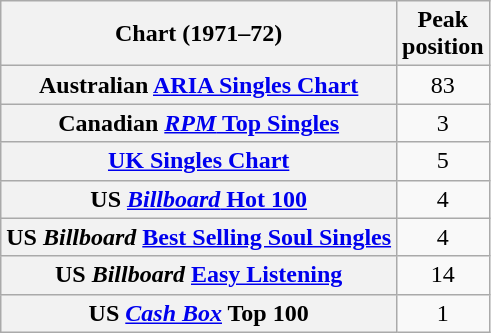<table class="wikitable sortable plainrowheaders" style="text-align:center;">
<tr>
<th scope="col">Chart (1971–72)</th>
<th scope="col">Peak<br>position</th>
</tr>
<tr>
<th scope="row">Australian <a href='#'>ARIA Singles Chart</a></th>
<td>83</td>
</tr>
<tr>
<th scope="row">Canadian <a href='#'><em>RPM</em> Top Singles</a></th>
<td>3</td>
</tr>
<tr>
<th scope="row"><a href='#'>UK Singles Chart</a></th>
<td>5</td>
</tr>
<tr>
<th scope="row">US <a href='#'><em>Billboard</em> Hot 100</a></th>
<td>4</td>
</tr>
<tr>
<th scope="row">US <em>Billboard</em> <a href='#'>Best Selling Soul Singles</a></th>
<td>4</td>
</tr>
<tr>
<th scope="row">US <em>Billboard</em> <a href='#'>Easy Listening</a></th>
<td>14</td>
</tr>
<tr>
<th scope="row">US <em><a href='#'>Cash Box</a></em> Top 100</th>
<td>1</td>
</tr>
</table>
